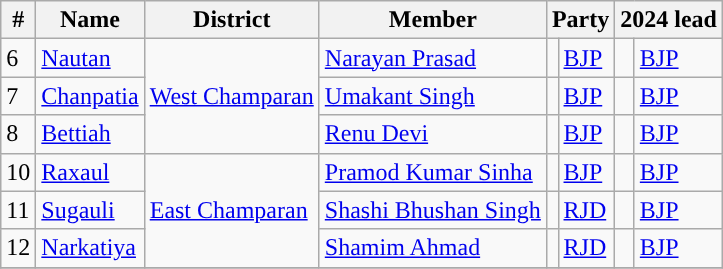<table class="wikitable">
<tr>
<th>#</th>
<th>Name</th>
<th>District</th>
<th>Member</th>
<th colspan="2">Party</th>
<th colspan="2">2024 lead</th>
</tr>
<tr>
<td>6</td>
<td><a href='#'>Nautan</a></td>
<td rowspan="3"><a href='#'>West Champaran</a></td>
<td><a href='#'>Narayan Prasad</a></td>
<td style="background-color :"></td>
<td><a href='#'>BJP</a></td>
<td style="background-color :"></td>
<td><a href='#'>BJP</a></td>
</tr>
<tr>
<td>7</td>
<td><a href='#'>Chanpatia</a></td>
<td><a href='#'>Umakant Singh</a></td>
<td style="background-color :"></td>
<td><a href='#'>BJP</a></td>
<td style="background-color :"></td>
<td><a href='#'>BJP</a></td>
</tr>
<tr>
<td>8</td>
<td><a href='#'>Bettiah</a></td>
<td><a href='#'>Renu Devi</a></td>
<td style="background-color :"></td>
<td><a href='#'>BJP</a></td>
<td style="background-color :"></td>
<td><a href='#'>BJP</a></td>
</tr>
<tr>
<td>10</td>
<td><a href='#'>Raxaul</a></td>
<td rowspan="3"><a href='#'>East Champaran</a></td>
<td><a href='#'>Pramod Kumar Sinha</a></td>
<td style="background-color :"></td>
<td><a href='#'>BJP</a></td>
<td style="background-color :"></td>
<td><a href='#'>BJP</a></td>
</tr>
<tr>
<td>11</td>
<td><a href='#'>Sugauli</a></td>
<td><a href='#'>Shashi Bhushan Singh</a></td>
<td style="background-color :"></td>
<td><a href='#'>RJD</a></td>
<td style="background-color :"></td>
<td><a href='#'>BJP</a></td>
</tr>
<tr>
<td>12</td>
<td><a href='#'>Narkatiya</a></td>
<td><a href='#'>Shamim Ahmad</a></td>
<td style="background-color :"></td>
<td><a href='#'>RJD</a></td>
<td style="background-color :"></td>
<td><a href='#'>BJP</a></td>
</tr>
<tr>
</tr>
</table>
